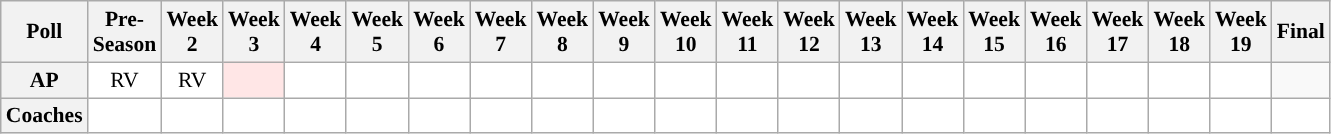<table class="wikitable" style="white-space:nowrap;font-size:90%">
<tr>
<th>Poll</th>
<th>Pre-<br>Season</th>
<th>Week<br>2</th>
<th>Week<br>3</th>
<th>Week<br>4</th>
<th>Week<br>5</th>
<th>Week<br>6</th>
<th>Week<br>7</th>
<th>Week<br>8</th>
<th>Week<br>9</th>
<th>Week<br>10</th>
<th>Week<br>11</th>
<th>Week<br>12</th>
<th>Week<br>13</th>
<th>Week<br>14</th>
<th>Week<br>15</th>
<th>Week<br>16</th>
<th>Week<br>17</th>
<th>Week<br>18</th>
<th>Week<br>19</th>
<th>Final</th>
</tr>
<tr style="text-align:center;">
<th>AP</th>
<td style="background:#FFF;">RV</td>
<td style="background:#FFF;">RV</td>
<td style="background:#FFE6E6;"></td>
<td style="background:#FFF;"></td>
<td style="background:#FFF;"></td>
<td style="background:#FFF;"></td>
<td style="background:#FFF;"></td>
<td style="background:#FFF;"></td>
<td style="background:#FFF;"></td>
<td style="background:#FFF;"></td>
<td style="background:#FFF;"></td>
<td style="background:#FFF;"></td>
<td style="background:#FFF;"></td>
<td style="background:#FFF;"></td>
<td style="background:#FFF;"></td>
<td style="background:#FFF;"></td>
<td style="background:#FFF;"></td>
<td style="background:#FFF;"></td>
<td style="background:#FFF;"></td>
</tr>
<tr style="text-align:center;">
<th>Coaches</th>
<td style="background:#FFF;"></td>
<td style="background:#FFF;"></td>
<td style="background:#FFF;"></td>
<td style="background:#FFF;"></td>
<td style="background:#FFF;"></td>
<td style="background:#FFF;"></td>
<td style="background:#FFF;"></td>
<td style="background:#FFF;"></td>
<td style="background:#FFF;"></td>
<td style="background:#FFF;"></td>
<td style="background:#FFF;"></td>
<td style="background:#FFF;"></td>
<td style="background:#FFF;"></td>
<td style="background:#FFF;"></td>
<td style="background:#FFF;"></td>
<td style="background:#FFF;"></td>
<td style="background:#FFF;"></td>
<td style="background:#FFF;"></td>
<td style="background:#FFF;"></td>
<td style="background:#FFF;"></td>
</tr>
</table>
